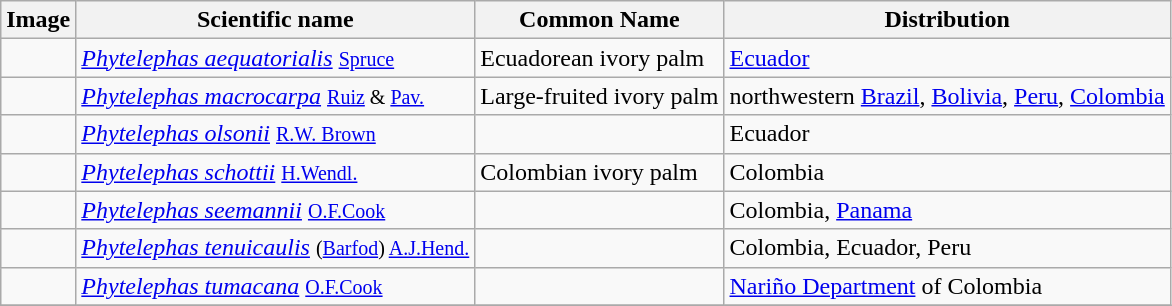<table class="wikitable">
<tr>
<th>Image</th>
<th>Scientific name</th>
<th>Common Name</th>
<th>Distribution</th>
</tr>
<tr>
<td></td>
<td><em><a href='#'>Phytelephas aequatorialis</a></em> <small><a href='#'>Spruce</a></small></td>
<td>Ecuadorean ivory palm</td>
<td><a href='#'>Ecuador</a></td>
</tr>
<tr>
<td></td>
<td><em><a href='#'>Phytelephas macrocarpa</a></em> <small><a href='#'>Ruiz</a> & <a href='#'>Pav.</a></small></td>
<td>Large-fruited ivory palm</td>
<td>northwestern <a href='#'>Brazil</a>, <a href='#'>Bolivia</a>, <a href='#'>Peru</a>, <a href='#'>Colombia</a></td>
</tr>
<tr>
<td></td>
<td><em><a href='#'>Phytelephas olsonii</a></em> <small><a href='#'>R.W. Brown</a></small></td>
<td></td>
<td>Ecuador</td>
</tr>
<tr>
<td></td>
<td><em><a href='#'>Phytelephas schottii</a></em> <small><a href='#'>H.Wendl.</a></small></td>
<td>Colombian ivory palm</td>
<td>Colombia</td>
</tr>
<tr>
<td></td>
<td><em><a href='#'>Phytelephas seemannii</a></em> <small><a href='#'>O.F.Cook</a></small></td>
<td></td>
<td>Colombia, <a href='#'>Panama</a></td>
</tr>
<tr>
<td></td>
<td><em><a href='#'>Phytelephas tenuicaulis</a></em> <small>(<a href='#'>Barfod</a>) <a href='#'>A.J.Hend.</a></small></td>
<td></td>
<td>Colombia, Ecuador, Peru</td>
</tr>
<tr>
<td></td>
<td><em><a href='#'>Phytelephas tumacana</a></em>  <small><a href='#'>O.F.Cook</a></small></td>
<td></td>
<td><a href='#'>Nariño Department</a> of Colombia</td>
</tr>
<tr>
</tr>
</table>
